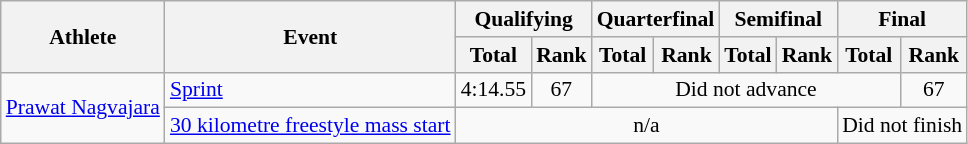<table class="wikitable" style="font-size:90%">
<tr>
<th rowspan="2">Athlete</th>
<th rowspan="2">Event</th>
<th colspan="2">Qualifying</th>
<th colspan="2">Quarterfinal</th>
<th colspan="2">Semifinal</th>
<th colspan="2">Final</th>
</tr>
<tr>
<th>Total</th>
<th>Rank</th>
<th>Total</th>
<th>Rank</th>
<th>Total</th>
<th>Rank</th>
<th>Total</th>
<th>Rank</th>
</tr>
<tr>
<td rowspan=2 align="left"><a href='#'>Prawat Nagvajara</a></td>
<td align="left"><a href='#'>Sprint</a></td>
<td align="center">4:14.55</td>
<td align="center">67</td>
<td colspan=5 align="center">Did not advance</td>
<td align="center">67</td>
</tr>
<tr>
<td align="left"><a href='#'>30 kilometre freestyle mass start</a></td>
<td colspan=6 align="center">n/a</td>
<td colspan=2>Did not finish</td>
</tr>
</table>
